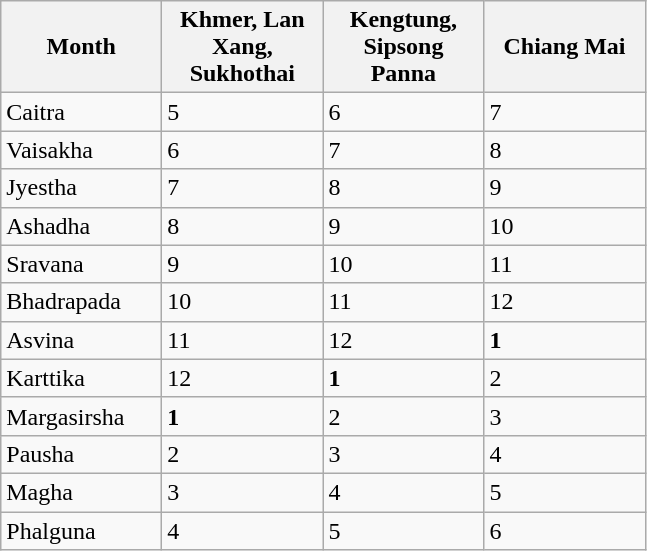<table class="wikitable" border="1">
<tr>
<th width="100">Month</th>
<th width="100">Khmer, Lan Xang, Sukhothai</th>
<th width="100">Kengtung, Sipsong Panna</th>
<th width="100">Chiang Mai</th>
</tr>
<tr>
<td>Caitra</td>
<td>5</td>
<td>6</td>
<td>7</td>
</tr>
<tr>
<td>Vaisakha</td>
<td>6</td>
<td>7</td>
<td>8</td>
</tr>
<tr>
<td>Jyestha</td>
<td>7</td>
<td>8</td>
<td>9</td>
</tr>
<tr>
<td>Ashadha</td>
<td>8</td>
<td>9</td>
<td>10</td>
</tr>
<tr>
<td>Sravana</td>
<td>9</td>
<td>10</td>
<td>11</td>
</tr>
<tr>
<td>Bhadrapada</td>
<td>10</td>
<td>11</td>
<td>12</td>
</tr>
<tr>
<td>Asvina</td>
<td>11</td>
<td>12</td>
<td><strong>1</strong></td>
</tr>
<tr>
<td>Karttika</td>
<td>12</td>
<td><strong>1</strong></td>
<td>2</td>
</tr>
<tr>
<td>Margasirsha</td>
<td><strong>1</strong></td>
<td>2</td>
<td>3</td>
</tr>
<tr>
<td>Pausha</td>
<td>2</td>
<td>3</td>
<td>4</td>
</tr>
<tr>
<td>Magha</td>
<td>3</td>
<td>4</td>
<td>5</td>
</tr>
<tr>
<td>Phalguna</td>
<td>4</td>
<td>5</td>
<td>6</td>
</tr>
</table>
